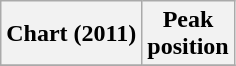<table class="wikitable sortable plainrowheaders" style="text-align:center">
<tr>
<th>Chart (2011)</th>
<th>Peak<br>position</th>
</tr>
<tr>
</tr>
</table>
